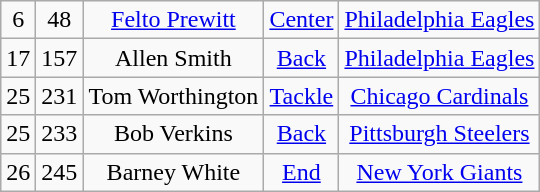<table class="wikitable" style="text-align:center">
<tr>
<td>6</td>
<td>48</td>
<td><a href='#'>Felto Prewitt</a></td>
<td><a href='#'>Center</a></td>
<td><a href='#'>Philadelphia Eagles</a></td>
</tr>
<tr>
<td>17</td>
<td>157</td>
<td>Allen Smith</td>
<td><a href='#'>Back</a></td>
<td><a href='#'>Philadelphia Eagles</a></td>
</tr>
<tr>
<td>25</td>
<td>231</td>
<td>Tom Worthington</td>
<td><a href='#'>Tackle</a></td>
<td><a href='#'>Chicago Cardinals</a></td>
</tr>
<tr>
<td>25</td>
<td>233</td>
<td>Bob Verkins</td>
<td><a href='#'>Back</a></td>
<td><a href='#'>Pittsburgh Steelers</a></td>
</tr>
<tr>
<td>26</td>
<td>245</td>
<td>Barney White</td>
<td><a href='#'>End</a></td>
<td><a href='#'>New York Giants</a></td>
</tr>
</table>
